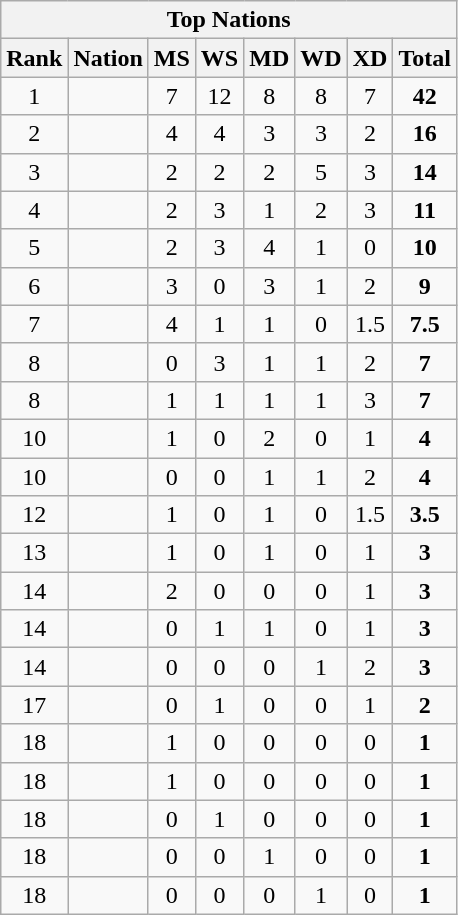<table class="wikitable" style="text-align:center">
<tr>
<th colspan=10>Top Nations</th>
</tr>
<tr>
<th>Rank</th>
<th>Nation</th>
<th>MS</th>
<th>WS</th>
<th>MD</th>
<th>WD</th>
<th>XD</th>
<th>Total</th>
</tr>
<tr>
<td>1</td>
<td align=left></td>
<td>7</td>
<td>12</td>
<td>8</td>
<td>8</td>
<td>7</td>
<td><strong>42</strong></td>
</tr>
<tr>
<td>2</td>
<td align=left></td>
<td>4</td>
<td>4</td>
<td>3</td>
<td>3</td>
<td>2</td>
<td><strong>16</strong></td>
</tr>
<tr align=center>
<td>3</td>
<td align=left></td>
<td>2</td>
<td>2</td>
<td>2</td>
<td>5</td>
<td>3</td>
<td><strong>14</strong></td>
</tr>
<tr align=center>
<td>4</td>
<td align=left></td>
<td>2</td>
<td>3</td>
<td>1</td>
<td>2</td>
<td>3</td>
<td><strong>11</strong></td>
</tr>
<tr align=center>
<td>5</td>
<td align=left></td>
<td>2</td>
<td>3</td>
<td>4</td>
<td>1</td>
<td>0</td>
<td><strong>10</strong></td>
</tr>
<tr align=center>
<td>6</td>
<td align=left></td>
<td>3</td>
<td>0</td>
<td>3</td>
<td>1</td>
<td>2</td>
<td><strong>9</strong></td>
</tr>
<tr align=center>
<td>7</td>
<td align=left></td>
<td>4</td>
<td>1</td>
<td>1</td>
<td>0</td>
<td>1.5</td>
<td><strong>7.5</strong></td>
</tr>
<tr align=center>
<td>8</td>
<td align=left></td>
<td>0</td>
<td>3</td>
<td>1</td>
<td>1</td>
<td>2</td>
<td><strong>7</strong></td>
</tr>
<tr align=center>
<td>8</td>
<td align=left></td>
<td>1</td>
<td>1</td>
<td>1</td>
<td>1</td>
<td>3</td>
<td><strong>7</strong></td>
</tr>
<tr align=center>
<td>10</td>
<td align=left></td>
<td>1</td>
<td>0</td>
<td>2</td>
<td>0</td>
<td>1</td>
<td><strong>4</strong></td>
</tr>
<tr align=center>
<td>10</td>
<td align=left></td>
<td>0</td>
<td>0</td>
<td>1</td>
<td>1</td>
<td>2</td>
<td><strong>4</strong></td>
</tr>
<tr align=center>
<td>12</td>
<td align=left></td>
<td>1</td>
<td>0</td>
<td>1</td>
<td>0</td>
<td>1.5</td>
<td><strong>3.5</strong></td>
</tr>
<tr align=center>
<td>13</td>
<td align=left></td>
<td>1</td>
<td>0</td>
<td>1</td>
<td>0</td>
<td>1</td>
<td><strong>3</strong></td>
</tr>
<tr align=center>
<td>14</td>
<td align=left></td>
<td>2</td>
<td>0</td>
<td>0</td>
<td>0</td>
<td>1</td>
<td><strong>3</strong></td>
</tr>
<tr align=center>
<td>14</td>
<td align=left></td>
<td>0</td>
<td>1</td>
<td>1</td>
<td>0</td>
<td>1</td>
<td><strong>3</strong></td>
</tr>
<tr align=center>
<td>14</td>
<td align=left></td>
<td>0</td>
<td>0</td>
<td>0</td>
<td>1</td>
<td>2</td>
<td><strong>3</strong></td>
</tr>
<tr align=center>
<td>17</td>
<td align=left></td>
<td>0</td>
<td>1</td>
<td>0</td>
<td>0</td>
<td>1</td>
<td><strong>2</strong></td>
</tr>
<tr align=center>
<td>18</td>
<td align=left></td>
<td>1</td>
<td>0</td>
<td>0</td>
<td>0</td>
<td>0</td>
<td><strong>1</strong></td>
</tr>
<tr align=center>
<td>18</td>
<td align=left></td>
<td>1</td>
<td>0</td>
<td>0</td>
<td>0</td>
<td>0</td>
<td><strong>1</strong></td>
</tr>
<tr align=center>
<td>18</td>
<td align=left></td>
<td>0</td>
<td>1</td>
<td>0</td>
<td>0</td>
<td>0</td>
<td><strong>1</strong></td>
</tr>
<tr align=center>
<td>18</td>
<td align=left></td>
<td>0</td>
<td>0</td>
<td>1</td>
<td>0</td>
<td>0</td>
<td><strong>1</strong></td>
</tr>
<tr align=center>
<td>18</td>
<td align=left></td>
<td>0</td>
<td>0</td>
<td>0</td>
<td>1</td>
<td>0</td>
<td><strong>1</strong></td>
</tr>
</table>
